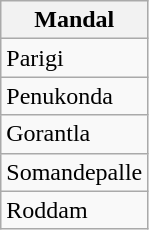<table class="wikitable sortable static-row-numbers static-row-header-hash">
<tr>
<th>Mandal</th>
</tr>
<tr>
<td>Parigi</td>
</tr>
<tr>
<td>Penukonda</td>
</tr>
<tr>
<td>Gorantla</td>
</tr>
<tr>
<td>Somandepalle</td>
</tr>
<tr>
<td>Roddam</td>
</tr>
</table>
